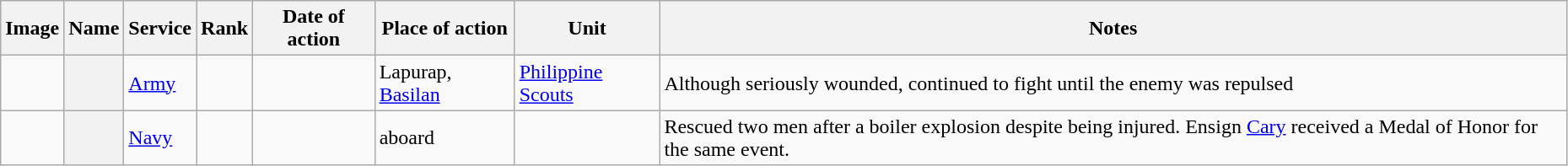<table class="wikitable sortable plainrowheaders" width="98%">
<tr>
<th scope=col class="unsortable">Image</th>
<th scope=col>Name</th>
<th scope=col>Service</th>
<th scope=col>Rank</th>
<th scope=col>Date of action</th>
<th scope=col>Place of action</th>
<th scope=col>Unit</th>
<th class="unsortable">Notes</th>
</tr>
<tr>
<td></td>
<th scope=row></th>
<td><a href='#'>Army</a></td>
<td></td>
<td></td>
<td>Lapurap, <a href='#'>Basilan</a></td>
<td><a href='#'>Philippine Scouts</a></td>
<td>Although seriously wounded, continued to fight until the enemy was repulsed</td>
</tr>
<tr>
<td></td>
<th scope=row></th>
<td><a href='#'>Navy</a></td>
<td></td>
<td></td>
<td>aboard </td>
<td></td>
<td>Rescued two men after a boiler explosion despite being injured. Ensign <a href='#'>Cary</a> received a Medal of Honor for the same event.</td>
</tr>
</table>
